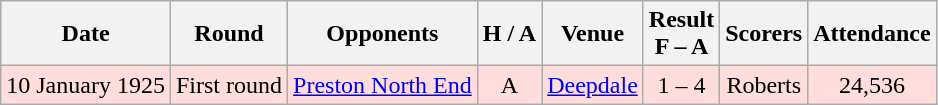<table class="wikitable" style="text-align:center">
<tr>
<th>Date</th>
<th>Round</th>
<th>Opponents</th>
<th>H / A</th>
<th>Venue</th>
<th>Result<br>F – A</th>
<th>Scorers</th>
<th>Attendance</th>
</tr>
<tr bgcolor="#ffdddd">
<td>10 January 1925</td>
<td>First round</td>
<td><a href='#'>Preston North End</a></td>
<td>A</td>
<td><a href='#'>Deepdale</a></td>
<td>1 – 4</td>
<td>Roberts</td>
<td>24,536</td>
</tr>
</table>
